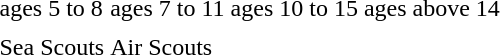<table>
<tr>
<td>ages 5 to 8</td>
<td>ages 7 to 11</td>
<td>ages 10 to 15</td>
<td>ages above 14</td>
</tr>
<tr>
<td></td>
<td></td>
<td></td>
<td></td>
</tr>
<tr>
<td>Sea Scouts</td>
<td>Air Scouts</td>
<td colspan=2></td>
</tr>
<tr>
<td></td>
<td></td>
<td colspan=2></td>
</tr>
</table>
